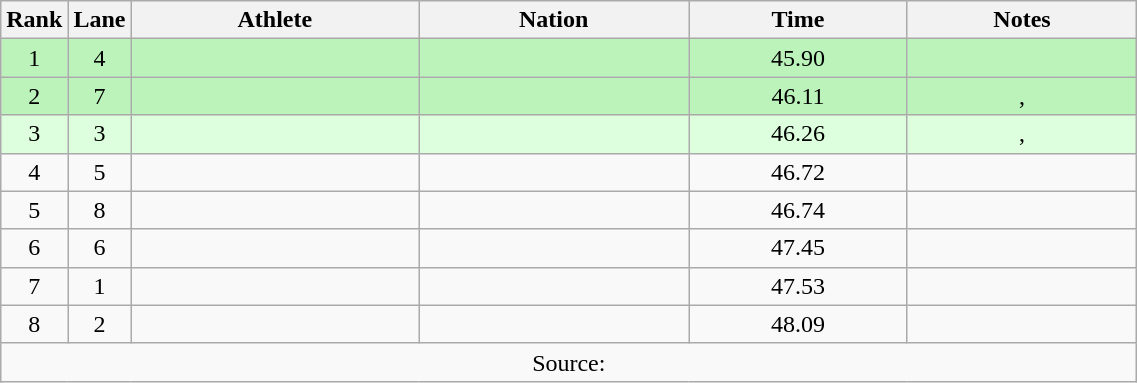<table class="wikitable sortable" style="text-align:center;width: 60%;">
<tr>
<th scope="col" style="width: 10px;">Rank</th>
<th scope="col" style="width: 10px;">Lane</th>
<th scope="col">Athlete</th>
<th scope="col">Nation</th>
<th scope="col">Time</th>
<th scope="col">Notes</th>
</tr>
<tr bgcolor=bbf3bb>
<td>1</td>
<td>4</td>
<td align=left></td>
<td align=left></td>
<td>45.90</td>
<td></td>
</tr>
<tr bgcolor=bbf3bb>
<td>2</td>
<td>7</td>
<td align=left></td>
<td align=left></td>
<td>46.11</td>
<td>, </td>
</tr>
<tr bgcolor=ddffdd>
<td>3</td>
<td>3</td>
<td align=left></td>
<td align=left></td>
<td>46.26</td>
<td>, </td>
</tr>
<tr>
<td>4</td>
<td>5</td>
<td align=left></td>
<td align=left></td>
<td>46.72</td>
<td></td>
</tr>
<tr>
<td>5</td>
<td>8</td>
<td align=left></td>
<td align=left></td>
<td>46.74</td>
<td></td>
</tr>
<tr>
<td>6</td>
<td>6</td>
<td align=left></td>
<td align=left></td>
<td>47.45</td>
<td></td>
</tr>
<tr>
<td>7</td>
<td>1</td>
<td align=left></td>
<td align=left></td>
<td>47.53</td>
<td></td>
</tr>
<tr>
<td>8</td>
<td>2</td>
<td align=left></td>
<td align=left></td>
<td>48.09</td>
<td></td>
</tr>
<tr class="sortbottom">
<td colspan="6">Source:</td>
</tr>
</table>
